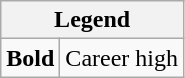<table class="wikitable mw-collapsible">
<tr>
<th colspan="2">Legend</th>
</tr>
<tr>
<td><strong>Bold</strong></td>
<td>Career high</td>
</tr>
</table>
